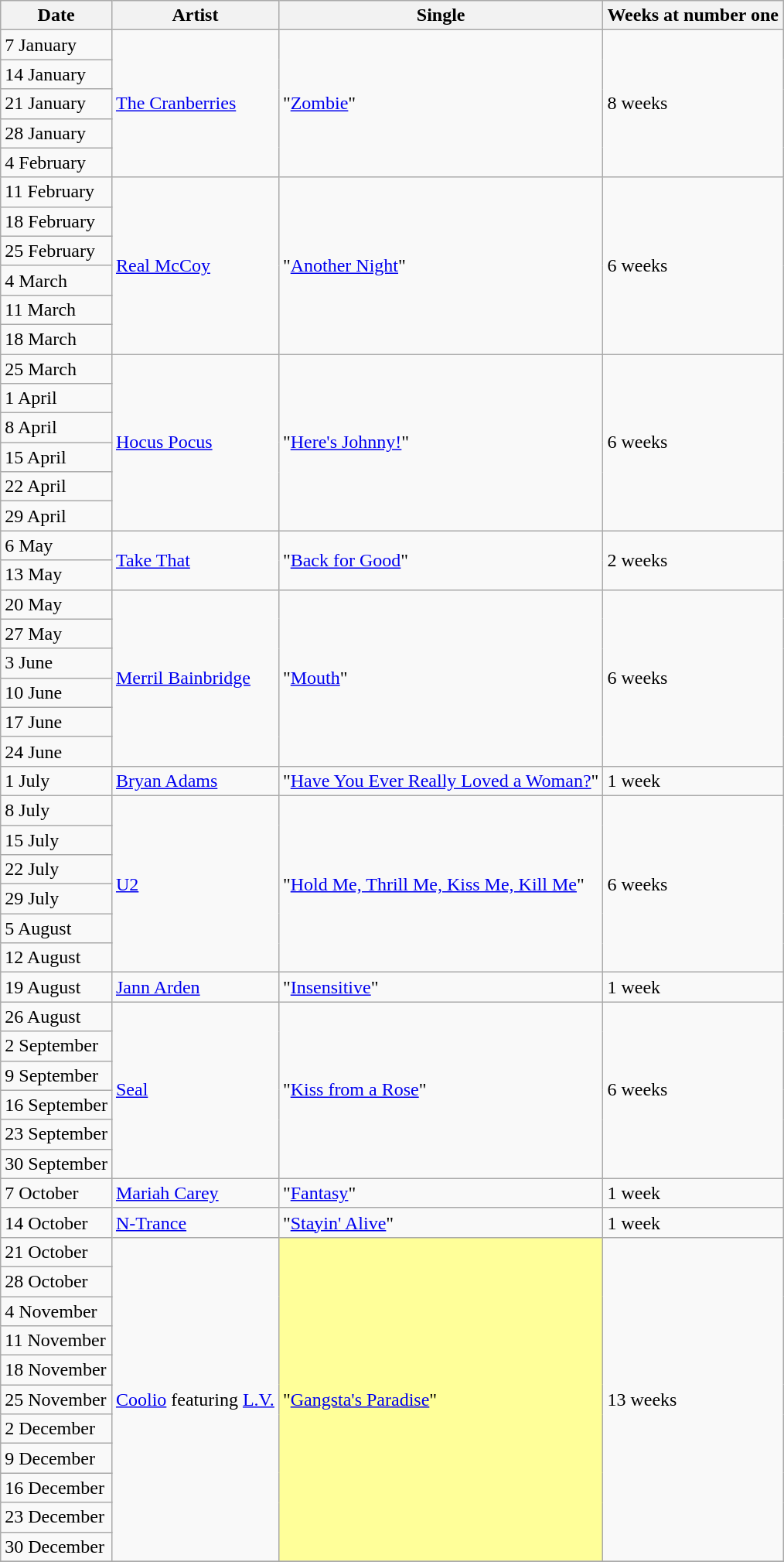<table class="wikitable">
<tr>
<th>Date</th>
<th>Artist</th>
<th>Single</th>
<th>Weeks at number one</th>
</tr>
<tr>
<td>7 January</td>
<td rowspan="5"><a href='#'>The Cranberries</a></td>
<td rowspan="5">"<a href='#'>Zombie</a>"</td>
<td rowspan="5">8 weeks</td>
</tr>
<tr>
<td>14 January</td>
</tr>
<tr>
<td>21 January</td>
</tr>
<tr>
<td>28 January</td>
</tr>
<tr>
<td>4 February</td>
</tr>
<tr>
<td>11 February</td>
<td rowspan="6"><a href='#'>Real McCoy</a></td>
<td rowspan="6">"<a href='#'>Another Night</a>"</td>
<td rowspan="6">6 weeks</td>
</tr>
<tr>
<td>18 February</td>
</tr>
<tr>
<td>25 February</td>
</tr>
<tr>
<td>4 March</td>
</tr>
<tr>
<td>11 March</td>
</tr>
<tr>
<td>18 March</td>
</tr>
<tr>
<td>25 March</td>
<td rowspan="6"><a href='#'>Hocus Pocus</a></td>
<td rowspan="6">"<a href='#'>Here's Johnny!</a>"</td>
<td rowspan="6">6 weeks</td>
</tr>
<tr>
<td>1 April</td>
</tr>
<tr>
<td>8 April</td>
</tr>
<tr>
<td>15 April</td>
</tr>
<tr>
<td>22 April</td>
</tr>
<tr>
<td>29 April</td>
</tr>
<tr>
<td>6 May</td>
<td rowspan="2"><a href='#'>Take That</a></td>
<td rowspan="2">"<a href='#'>Back for Good</a>"</td>
<td rowspan="2">2 weeks</td>
</tr>
<tr>
<td>13 May</td>
</tr>
<tr>
<td>20 May</td>
<td rowspan="6"><a href='#'>Merril Bainbridge</a></td>
<td rowspan="6">"<a href='#'>Mouth</a>"</td>
<td rowspan="6">6 weeks</td>
</tr>
<tr>
<td>27 May</td>
</tr>
<tr>
<td>3 June</td>
</tr>
<tr>
<td>10 June</td>
</tr>
<tr>
<td>17 June</td>
</tr>
<tr>
<td>24 June</td>
</tr>
<tr>
<td>1 July</td>
<td><a href='#'>Bryan Adams</a></td>
<td>"<a href='#'>Have You Ever Really Loved a Woman?</a>"</td>
<td>1 week</td>
</tr>
<tr>
<td>8 July</td>
<td rowspan="6"><a href='#'>U2</a></td>
<td rowspan="6">"<a href='#'>Hold Me, Thrill Me, Kiss Me, Kill Me</a>"</td>
<td rowspan="6">6 weeks</td>
</tr>
<tr>
<td>15 July</td>
</tr>
<tr>
<td>22 July</td>
</tr>
<tr>
<td>29 July</td>
</tr>
<tr>
<td>5 August</td>
</tr>
<tr>
<td>12 August</td>
</tr>
<tr>
<td>19 August</td>
<td><a href='#'>Jann Arden</a></td>
<td>"<a href='#'>Insensitive</a>"</td>
<td>1 week</td>
</tr>
<tr>
<td>26 August</td>
<td rowspan="6"><a href='#'>Seal</a></td>
<td rowspan="6">"<a href='#'>Kiss from a Rose</a>"</td>
<td rowspan="6">6 weeks</td>
</tr>
<tr>
<td>2 September</td>
</tr>
<tr>
<td>9 September</td>
</tr>
<tr>
<td>16 September</td>
</tr>
<tr>
<td>23 September</td>
</tr>
<tr>
<td>30 September</td>
</tr>
<tr>
<td>7 October</td>
<td><a href='#'>Mariah Carey</a></td>
<td>"<a href='#'>Fantasy</a>"</td>
<td>1 week</td>
</tr>
<tr>
<td>14 October</td>
<td><a href='#'>N-Trance</a></td>
<td>"<a href='#'>Stayin' Alive</a>"</td>
<td>1 week</td>
</tr>
<tr>
<td>21 October</td>
<td rowspan="11"><a href='#'>Coolio</a> featuring <a href='#'>L.V.</a></td>
<td bgcolor=#FFFF99 align="left" rowspan="11">"<a href='#'>Gangsta's Paradise</a>"</td>
<td rowspan="11">13 weeks</td>
</tr>
<tr>
<td>28 October</td>
</tr>
<tr>
<td>4 November</td>
</tr>
<tr>
<td>11 November</td>
</tr>
<tr>
<td>18 November</td>
</tr>
<tr>
<td>25 November</td>
</tr>
<tr>
<td>2 December</td>
</tr>
<tr>
<td>9 December</td>
</tr>
<tr>
<td>16 December</td>
</tr>
<tr>
<td>23 December</td>
</tr>
<tr>
<td>30 December</td>
</tr>
<tr>
</tr>
</table>
